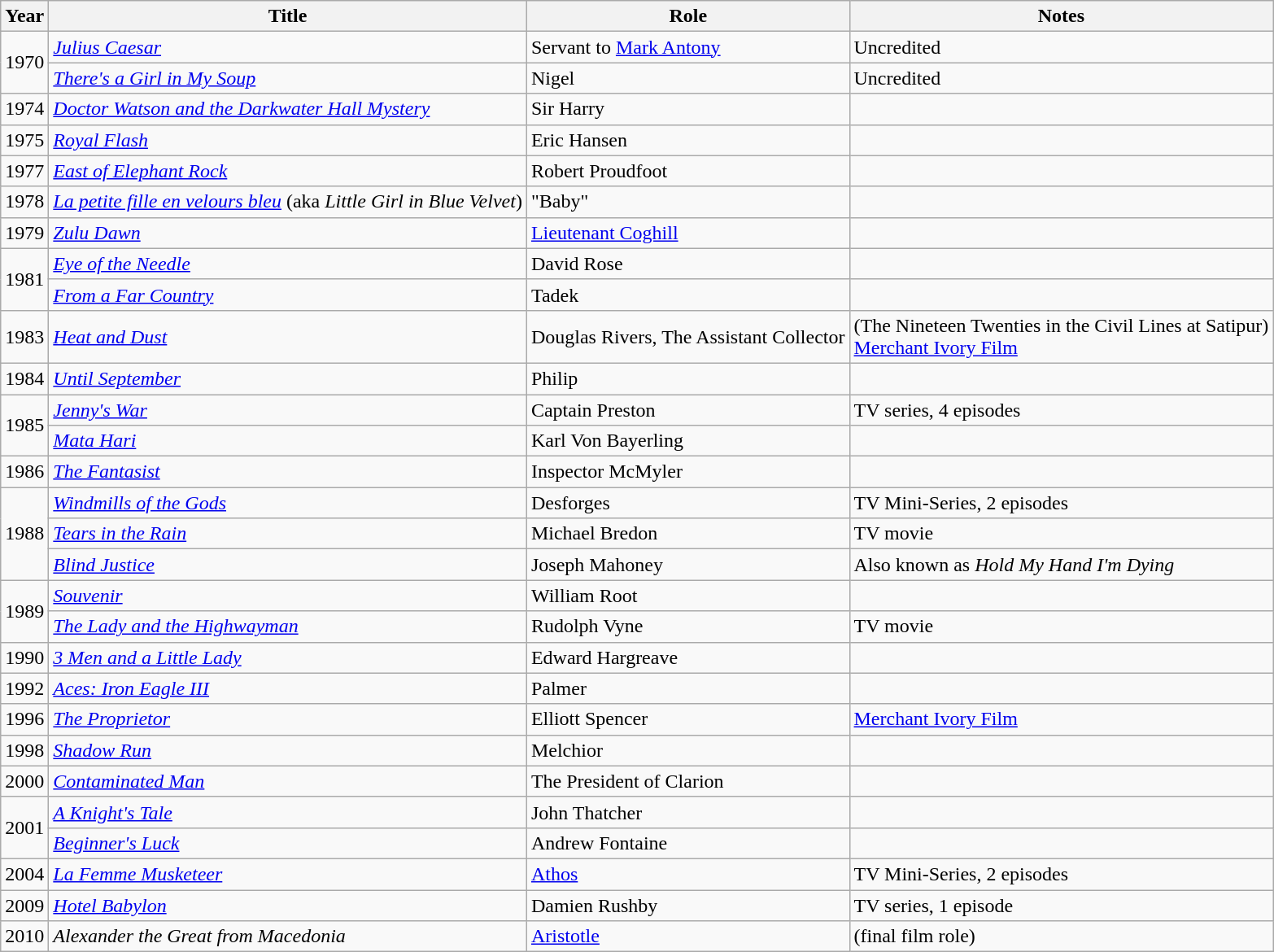<table class="wikitable">
<tr>
<th>Year</th>
<th>Title</th>
<th>Role</th>
<th>Notes</th>
</tr>
<tr>
<td rowspan="2">1970</td>
<td><em><a href='#'>Julius Caesar</a> </em></td>
<td>Servant to <a href='#'>Mark Antony</a></td>
<td>Uncredited</td>
</tr>
<tr>
<td><em><a href='#'>There's a Girl in My Soup</a></em></td>
<td>Nigel</td>
<td>Uncredited</td>
</tr>
<tr>
<td>1974</td>
<td><em><a href='#'>Doctor Watson and the Darkwater Hall Mystery</a></em></td>
<td>Sir Harry</td>
<td></td>
</tr>
<tr>
<td>1975</td>
<td><em><a href='#'>Royal Flash</a></em></td>
<td>Eric Hansen</td>
<td></td>
</tr>
<tr>
<td>1977</td>
<td><em><a href='#'>East of Elephant Rock</a></em></td>
<td>Robert Proudfoot</td>
<td></td>
</tr>
<tr>
<td>1978</td>
<td><em><a href='#'>La petite fille en velours bleu</a></em> (aka <em>Little Girl in Blue Velvet</em>)</td>
<td>"Baby"</td>
<td></td>
</tr>
<tr>
<td>1979</td>
<td><em><a href='#'>Zulu Dawn</a></em></td>
<td><a href='#'>Lieutenant Coghill</a></td>
<td></td>
</tr>
<tr>
<td rowspan="2">1981</td>
<td><em><a href='#'>Eye of the Needle</a></em></td>
<td>David Rose</td>
<td></td>
</tr>
<tr>
<td><em><a href='#'>From a Far Country</a></em></td>
<td>Tadek</td>
<td></td>
</tr>
<tr>
<td>1983</td>
<td><em><a href='#'>Heat and Dust</a></em></td>
<td>Douglas Rivers, The Assistant Collector</td>
<td>(The Nineteen Twenties in the Civil Lines at Satipur)<br><a href='#'>Merchant Ivory Film</a></td>
</tr>
<tr>
<td>1984</td>
<td><em><a href='#'>Until September</a></em></td>
<td>Philip</td>
<td></td>
</tr>
<tr>
<td rowspan="2">1985</td>
<td><em><a href='#'>Jenny's War</a></em></td>
<td>Captain Preston</td>
<td>TV series, 4 episodes</td>
</tr>
<tr>
<td><em><a href='#'>Mata Hari</a></em></td>
<td>Karl Von Bayerling</td>
<td></td>
</tr>
<tr>
<td>1986</td>
<td><em><a href='#'>The Fantasist</a></em></td>
<td>Inspector McMyler</td>
<td></td>
</tr>
<tr>
<td rowspan="3">1988</td>
<td><em><a href='#'>Windmills of the Gods</a></em></td>
<td>Desforges</td>
<td>TV Mini-Series, 2 episodes</td>
</tr>
<tr>
<td><em><a href='#'>Tears in the Rain</a></em></td>
<td>Michael Bredon</td>
<td>TV movie</td>
</tr>
<tr>
<td><em><a href='#'>Blind Justice</a></em></td>
<td>Joseph Mahoney</td>
<td>Also known as <em>Hold My Hand I'm Dying</em></td>
</tr>
<tr>
<td rowspan="2">1989</td>
<td><em><a href='#'>Souvenir</a></em></td>
<td>William Root</td>
<td></td>
</tr>
<tr>
<td><em><a href='#'>The Lady and the Highwayman</a></em></td>
<td>Rudolph Vyne</td>
<td>TV movie</td>
</tr>
<tr>
<td>1990</td>
<td><em><a href='#'>3 Men and a Little Lady</a></em></td>
<td>Edward Hargreave</td>
<td></td>
</tr>
<tr>
<td>1992</td>
<td><em><a href='#'>Aces: Iron Eagle III</a></em></td>
<td>Palmer</td>
<td></td>
</tr>
<tr>
<td>1996</td>
<td><em><a href='#'>The Proprietor</a></em></td>
<td>Elliott Spencer</td>
<td><a href='#'>Merchant Ivory Film</a></td>
</tr>
<tr>
<td>1998</td>
<td><em><a href='#'>Shadow Run</a></em></td>
<td>Melchior</td>
<td></td>
</tr>
<tr>
<td>2000</td>
<td><em><a href='#'>Contaminated Man</a></em></td>
<td>The President of Clarion</td>
<td></td>
</tr>
<tr>
<td rowspan="2">2001</td>
<td><em><a href='#'>A Knight's Tale</a></em></td>
<td>John Thatcher</td>
<td></td>
</tr>
<tr>
<td><em><a href='#'>Beginner's Luck</a></em></td>
<td>Andrew Fontaine</td>
<td></td>
</tr>
<tr>
<td>2004</td>
<td><em><a href='#'>La Femme Musketeer</a></em></td>
<td><a href='#'>Athos</a></td>
<td>TV Mini-Series, 2 episodes</td>
</tr>
<tr>
<td>2009</td>
<td><em><a href='#'>Hotel Babylon</a></em></td>
<td>Damien Rushby</td>
<td>TV series, 1 episode</td>
</tr>
<tr>
<td>2010</td>
<td><em>Alexander the Great from Macedonia</em></td>
<td><a href='#'>Aristotle</a></td>
<td>(final film role)</td>
</tr>
</table>
